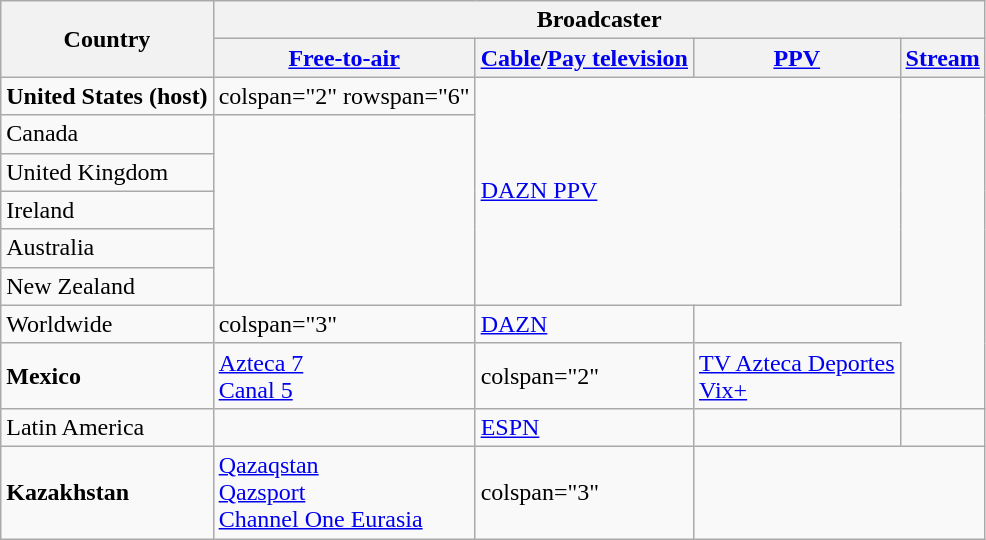<table class="wikitable">
<tr>
<th rowspan="2">Country</th>
<th colspan="4">Broadcaster</th>
</tr>
<tr>
<th><a href='#'>Free-to-air</a></th>
<th><a href='#'>Cable</a><strong>/</strong><a href='#'>Pay television</a></th>
<th><a href='#'>PPV</a></th>
<th><a href='#'>Stream</a></th>
</tr>
<tr>
<td><strong>United States (host)</strong></td>
<td>colspan="2" rowspan="6" </td>
<td colspan="2" rowspan="6"><a href='#'>DAZN PPV</a></td>
</tr>
<tr>
<td>Canada</td>
</tr>
<tr>
<td>United Kingdom</td>
</tr>
<tr>
<td>Ireland</td>
</tr>
<tr>
<td>Australia</td>
</tr>
<tr>
<td>New Zealand</td>
</tr>
<tr>
<td>Worldwide</td>
<td>colspan="3" </td>
<td><a href='#'>DAZN</a></td>
</tr>
<tr>
<td><strong>Mexico</strong></td>
<td><a href='#'>Azteca 7</a><br><a href='#'>Canal 5</a></td>
<td>colspan="2" </td>
<td><a href='#'>TV Azteca Deportes</a><br><a href='#'>Vix+</a></td>
</tr>
<tr>
<td>Latin America</td>
<td></td>
<td><a href='#'>ESPN</a></td>
<td></td>
<td></td>
</tr>
<tr>
<td><strong>Kazakhstan</strong></td>
<td><a href='#'>Qazaqstan</a> <br> <a href='#'>Qazsport</a> <br> <a href='#'>Channel One Eurasia</a></td>
<td>colspan="3" </td>
</tr>
</table>
